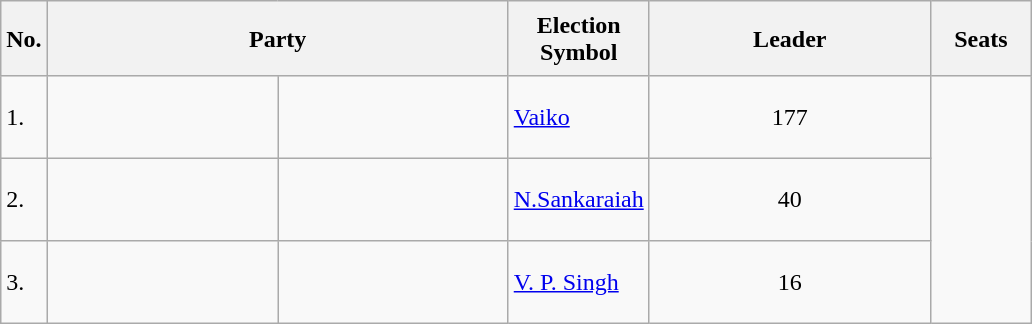<table class="wikitable">
<tr style="height: 50px;">
<th>No.</th>
<th scope="col" style="width:300px;"colspan="2">Party</th>
<th scope="col" style="width:80px;">Election Symbol</th>
<th scope="col" style="width:180px;">Leader</th>
<th scope="col" style="width:60px;">Seats</th>
</tr>
<tr style="height: 55px;">
<td>1.</td>
<td></td>
<td style="text-align:center;"></td>
<td><a href='#'>Vaiko</a></td>
<td style="text-align:center;">177</td>
</tr>
<tr style="height: 55px;">
<td>2.</td>
<td></td>
<td style="text-align:center;"></td>
<td><a href='#'>N.Sankaraiah</a></td>
<td style="text-align:center;">40</td>
</tr>
<tr style="height: 55px;">
<td>3.</td>
<td></td>
<td style="text-align:center;"></td>
<td><a href='#'>V. P. Singh</a></td>
<td style="text-align:center;">16</td>
</tr>
</table>
